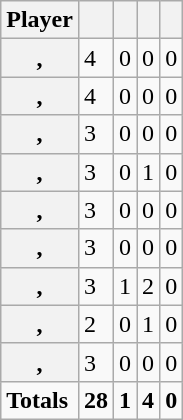<table class="wikitable sortable plainrowheaders">
<tr>
<th scope="col">Player</th>
<th scope="col"></th>
<th scope="col"></th>
<th scope="col"></th>
<th scope="col"></th>
</tr>
<tr>
<th scope="row">, </th>
<td>4</td>
<td>0</td>
<td>0</td>
<td>0</td>
</tr>
<tr>
<th scope="row">, </th>
<td>4</td>
<td>0</td>
<td>0</td>
<td>0</td>
</tr>
<tr>
<th scope="row">, </th>
<td>3</td>
<td>0</td>
<td>0</td>
<td>0</td>
</tr>
<tr>
<th scope="row">, </th>
<td>3</td>
<td>0</td>
<td>1</td>
<td>0</td>
</tr>
<tr>
<th scope="row">, </th>
<td>3</td>
<td>0</td>
<td>0</td>
<td>0</td>
</tr>
<tr>
<th scope="row">, </th>
<td>3</td>
<td>0</td>
<td>0</td>
<td>0</td>
</tr>
<tr>
<th scope="row">, </th>
<td>3</td>
<td>1</td>
<td>2</td>
<td>0</td>
</tr>
<tr>
<th scope="row">, </th>
<td>2</td>
<td>0</td>
<td>1</td>
<td>0</td>
</tr>
<tr>
<th scope="row">, </th>
<td>3</td>
<td>0</td>
<td>0</td>
<td>0</td>
</tr>
<tr class="sortbottom">
<td><strong>Totals</strong></td>
<td><strong>28</strong></td>
<td><strong>1</strong></td>
<td><strong>4</strong></td>
<td><strong>0</strong></td>
</tr>
</table>
